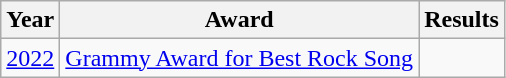<table class="wikitable">
<tr>
<th>Year</th>
<th>Award</th>
<th>Results</th>
</tr>
<tr>
<td><a href='#'>2022</a></td>
<td><a href='#'>Grammy Award for Best Rock Song</a></td>
<td></td>
</tr>
</table>
